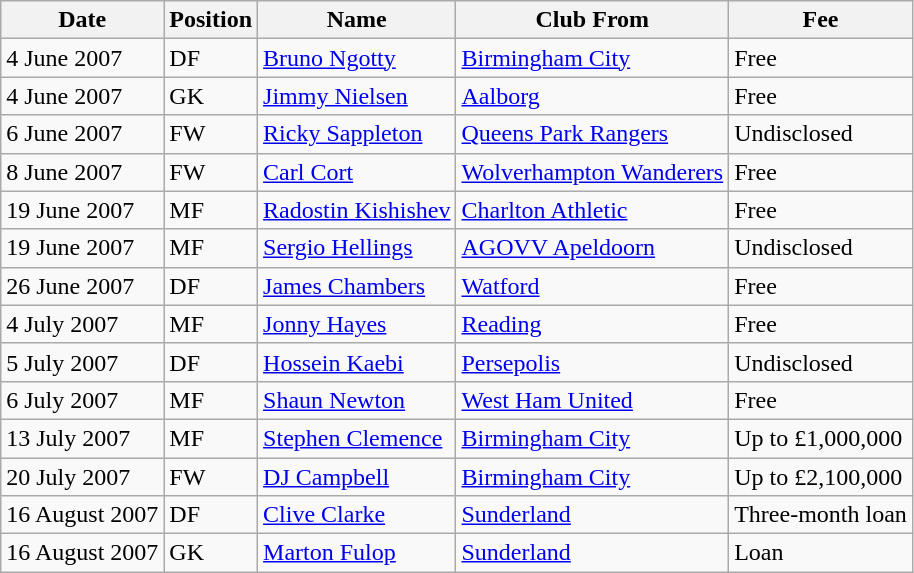<table class="wikitable">
<tr>
<th>Date</th>
<th>Position</th>
<th>Name</th>
<th>Club From</th>
<th>Fee</th>
</tr>
<tr>
<td>4 June 2007</td>
<td>DF</td>
<td><a href='#'>Bruno Ngotty</a></td>
<td><a href='#'>Birmingham City</a></td>
<td>Free</td>
</tr>
<tr>
<td>4 June 2007</td>
<td>GK</td>
<td><a href='#'>Jimmy Nielsen</a></td>
<td><a href='#'>Aalborg</a></td>
<td>Free</td>
</tr>
<tr>
<td>6 June 2007</td>
<td>FW</td>
<td><a href='#'>Ricky Sappleton</a></td>
<td><a href='#'>Queens Park Rangers</a></td>
<td>Undisclosed</td>
</tr>
<tr>
<td>8 June 2007</td>
<td>FW</td>
<td><a href='#'>Carl Cort</a></td>
<td><a href='#'>Wolverhampton Wanderers</a></td>
<td>Free</td>
</tr>
<tr>
<td>19 June 2007</td>
<td>MF</td>
<td><a href='#'>Radostin Kishishev</a></td>
<td><a href='#'>Charlton Athletic</a></td>
<td>Free</td>
</tr>
<tr>
<td>19 June 2007</td>
<td>MF</td>
<td><a href='#'>Sergio Hellings</a></td>
<td><a href='#'>AGOVV Apeldoorn</a></td>
<td>Undisclosed</td>
</tr>
<tr>
<td>26 June 2007</td>
<td>DF</td>
<td><a href='#'>James Chambers</a></td>
<td><a href='#'>Watford</a></td>
<td>Free</td>
</tr>
<tr>
<td>4 July 2007</td>
<td>MF</td>
<td><a href='#'>Jonny Hayes</a></td>
<td><a href='#'>Reading</a></td>
<td>Free</td>
</tr>
<tr>
<td>5 July 2007</td>
<td>DF</td>
<td><a href='#'>Hossein Kaebi</a></td>
<td><a href='#'>Persepolis</a></td>
<td>Undisclosed</td>
</tr>
<tr>
<td>6 July 2007</td>
<td>MF</td>
<td><a href='#'>Shaun Newton</a></td>
<td><a href='#'>West Ham United</a></td>
<td>Free</td>
</tr>
<tr>
<td>13 July 2007</td>
<td>MF</td>
<td><a href='#'>Stephen Clemence</a></td>
<td><a href='#'>Birmingham City</a></td>
<td>Up to £1,000,000</td>
</tr>
<tr>
<td>20 July 2007</td>
<td>FW</td>
<td><a href='#'>DJ Campbell</a></td>
<td><a href='#'>Birmingham City</a></td>
<td>Up to £2,100,000</td>
</tr>
<tr>
<td>16 August 2007</td>
<td>DF</td>
<td><a href='#'>Clive Clarke</a></td>
<td><a href='#'>Sunderland</a></td>
<td>Three-month loan</td>
</tr>
<tr>
<td>16 August 2007</td>
<td>GK</td>
<td><a href='#'>Marton Fulop</a></td>
<td><a href='#'>Sunderland</a></td>
<td>Loan</td>
</tr>
</table>
